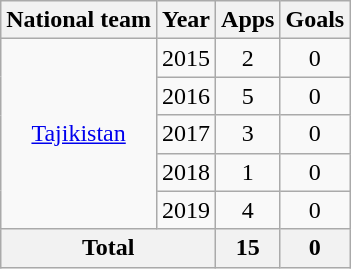<table class="wikitable" style="text-align:center">
<tr>
<th>National team</th>
<th>Year</th>
<th>Apps</th>
<th>Goals</th>
</tr>
<tr>
<td rowspan="5"><a href='#'>Tajikistan</a></td>
<td>2015</td>
<td>2</td>
<td>0</td>
</tr>
<tr>
<td>2016</td>
<td>5</td>
<td>0</td>
</tr>
<tr>
<td>2017</td>
<td>3</td>
<td>0</td>
</tr>
<tr>
<td>2018</td>
<td>1</td>
<td>0</td>
</tr>
<tr>
<td>2019</td>
<td>4</td>
<td>0</td>
</tr>
<tr>
<th colspan="2">Total</th>
<th>15</th>
<th>0</th>
</tr>
</table>
